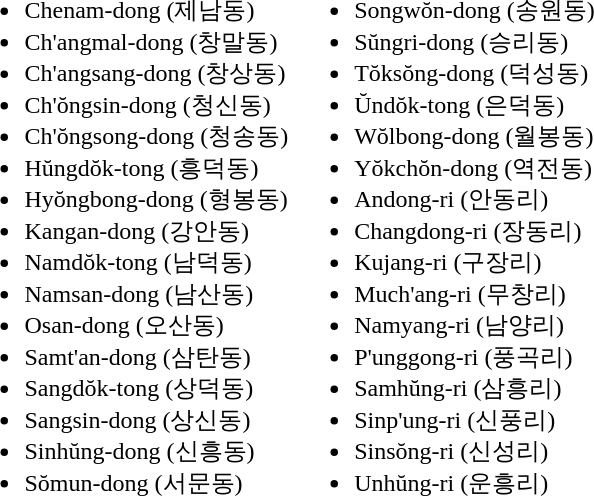<table>
<tr>
<td valign="top"><br><ul><li>Chenam-dong (제남동)</li><li>Ch'angmal-dong (창말동)</li><li>Ch'angsang-dong (창상동)</li><li>Ch'ŏngsin-dong (청신동)</li><li>Ch'ŏngsong-dong (청송동)</li><li>Hŭngdŏk-tong (흥덕동)</li><li>Hyŏngbong-dong (형봉동)</li><li>Kangan-dong (강안동)</li><li>Namdŏk-tong (남덕동)</li><li>Namsan-dong (남산동)</li><li>Osan-dong (오산동)</li><li>Samt'an-dong (삼탄동)</li><li>Sangdŏk-tong (상덕동)</li><li>Sangsin-dong (상신동)</li><li>Sinhŭng-dong (신흥동)</li><li>Sŏmun-dong (서문동)</li></ul></td>
<td valign="top"><br><ul><li>Songwŏn-dong (송원동)</li><li>Sŭngri-dong (승리동)</li><li>Tŏksŏng-dong (덕성동)</li><li>Ŭndŏk-tong (은덕동)</li><li>Wŏlbong-dong (월봉동)</li><li>Yŏkchŏn-dong (역전동)</li><li>Andong-ri (안동리)</li><li>Changdong-ri (장동리)</li><li>Kujang-ri (구장리)</li><li>Much'ang-ri (무창리)</li><li>Namyang-ri (남양리)</li><li>P'unggong-ri (풍곡리)</li><li>Samhŭng-ri (삼흥리)</li><li>Sinp'ung-ri (신풍리)</li><li>Sinsŏng-ri (신성리)</li><li>Unhŭng-ri (운흥리)</li></ul></td>
</tr>
</table>
